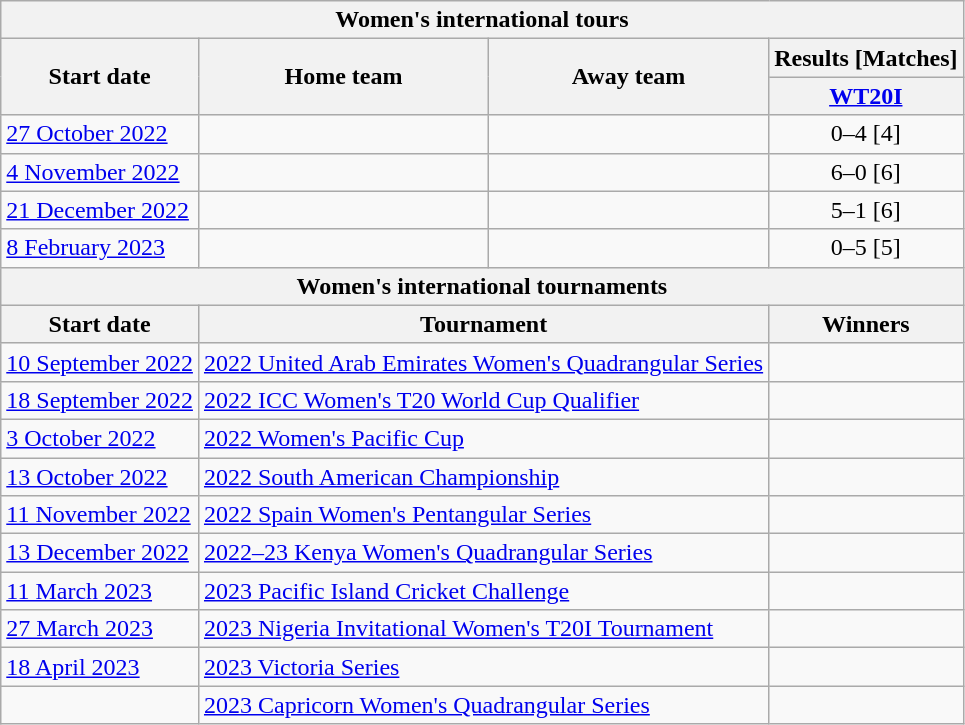<table class="wikitable" style="text-align:center;">
<tr>
<th colspan="6">Women's international tours</th>
</tr>
<tr>
<th rowspan=2>Start date</th>
<th rowspan=2>Home team</th>
<th rowspan=2>Away team</th>
<th colspan=3>Results [Matches]</th>
</tr>
<tr>
<th colspan=3><a href='#'>WT20I</a></th>
</tr>
<tr>
<td style="text-align:left"><a href='#'>27 October 2022</a></td>
<td style="text-align:left"></td>
<td style="text-align:left"></td>
<td colspan=3>0–4 [4]</td>
</tr>
<tr>
<td style="text-align:left"><a href='#'>4 November 2022</a></td>
<td style="text-align:left"></td>
<td style="text-align:left"></td>
<td colspan=3>6–0 [6]</td>
</tr>
<tr>
<td style="text-align:left"><a href='#'>21 December 2022</a></td>
<td style="text-align:left"></td>
<td style="text-align:left"></td>
<td colspan=3>5–1 [6]</td>
</tr>
<tr>
<td style="text-align:left"><a href='#'>8 February 2023</a></td>
<td style="text-align:left"></td>
<td style="text-align:left"></td>
<td colspan=3>0–5 [5]</td>
</tr>
<tr>
<th colspan="6">Women's international tournaments</th>
</tr>
<tr>
<th>Start date</th>
<th colspan=3>Tournament</th>
<th colspan="2">Winners</th>
</tr>
<tr>
<td style="text-align:left"><a href='#'>10 September 2022</a></td>
<td style="text-align:left" colspan=3> <a href='#'>2022 United Arab Emirates Women's Quadrangular Series</a></td>
<td colspan="2" style="text-align:left"></td>
</tr>
<tr>
<td style="text-align:left"><a href='#'>18 September 2022</a></td>
<td style="text-align:left" colspan=3> <a href='#'>2022 ICC Women's T20 World Cup Qualifier</a></td>
<td colspan="2" style="text-align:left"></td>
</tr>
<tr>
<td style="text-align:left"><a href='#'>3 October 2022</a></td>
<td style="text-align:left" colspan=3> <a href='#'>2022 Women's Pacific Cup</a></td>
<td colspan="2" style="text-align:left"></td>
</tr>
<tr>
<td style="text-align:left"><a href='#'>13 October 2022</a></td>
<td style="text-align:left" colspan=3> <a href='#'>2022 South American Championship</a></td>
<td colspan="2" style="text-align:left"></td>
</tr>
<tr>
<td style="text-align:left"><a href='#'>11 November 2022</a></td>
<td style="text-align:left" colspan=3> <a href='#'>2022 Spain Women's Pentangular Series</a></td>
<td colspan="2" style="text-align:left"></td>
</tr>
<tr>
<td style="text-align:left"><a href='#'>13 December 2022</a></td>
<td style="text-align:left" colspan=3> <a href='#'>2022–23 Kenya Women's Quadrangular Series</a></td>
<td colspan="2" style="text-align:left"></td>
</tr>
<tr>
<td style="text-align:left"><a href='#'>11 March 2023</a></td>
<td style="text-align:left" colspan=3> <a href='#'>2023 Pacific Island Cricket Challenge</a></td>
<td colspan="2" style="text-align:left"></td>
</tr>
<tr>
<td style="text-align:left"><a href='#'>27 March 2023</a></td>
<td style="text-align:left" colspan=3> <a href='#'>2023 Nigeria Invitational Women's T20I Tournament</a></td>
<td colspan="2" style="text-align:left"></td>
</tr>
<tr>
<td style="text-align:left"><a href='#'>18 April 2023</a></td>
<td style="text-align:left" colspan=3> <a href='#'>2023 Victoria Series</a></td>
<td colspan="2" style="text-align:left"></td>
</tr>
<tr>
<td style="text-align:left"><a href='#'></a></td>
<td style="text-align:left" colspan=3> <a href='#'>2023 Capricorn Women's Quadrangular Series</a></td>
<td style="text-align:left" colspan=2></td>
</tr>
</table>
